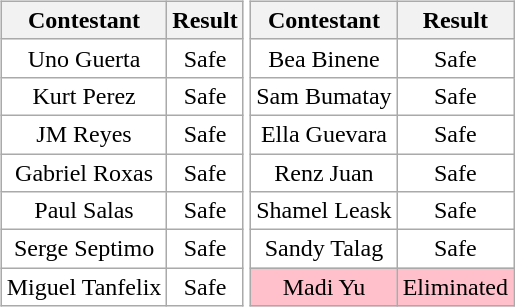<table>
<tr>
<td><br><table class="wikitable sortable nowrap" style="margin:auto; text-align:center">
<tr>
<th scope="col">Contestant</th>
<th scope="col">Result</th>
</tr>
<tr>
<td bgcolor=#FFFFFF>Uno Guerta</td>
<td bgcolor=#FFFFFF>Safe</td>
</tr>
<tr>
<td bgcolor=#FFFFFF>Kurt Perez</td>
<td bgcolor=#FFFFFF>Safe</td>
</tr>
<tr>
<td bgcolor=#FFFFFF>JM Reyes</td>
<td bgcolor=#FFFFFF>Safe</td>
</tr>
<tr>
<td bgcolor=#FFFFFF>Gabriel Roxas</td>
<td bgcolor=#FFFFFF>Safe</td>
</tr>
<tr>
<td bgcolor=#FFFFFF>Paul Salas</td>
<td bgcolor=#FFFFFF>Safe</td>
</tr>
<tr>
<td bgcolor=#FFFFFF>Serge Septimo</td>
<td bgcolor=#FFFFFF>Safe</td>
</tr>
<tr>
<td bgcolor=#FFFFFF>Miguel Tanfelix</td>
<td bgcolor=#FFFFFF>Safe</td>
</tr>
</table>
</td>
<td><br><table class="wikitable sortable nowrap" style="margin:auto; text-align:center">
<tr>
<th scope="col">Contestant</th>
<th scope="col">Result</th>
</tr>
<tr>
<td bgcolor=#FFFFFF>Bea Binene</td>
<td bgcolor=#FFFFFF>Safe</td>
</tr>
<tr>
<td bgcolor=#FFFFFF>Sam Bumatay</td>
<td bgcolor=#FFFFFF>Safe</td>
</tr>
<tr>
<td bgcolor=#FFFFFF>Ella Guevara</td>
<td bgcolor=#FFFFFF>Safe</td>
</tr>
<tr>
<td bgcolor=#FFFFFF>Renz Juan</td>
<td bgcolor=#FFFFFF>Safe</td>
</tr>
<tr>
<td bgcolor=#FFFFFF>Shamel Leask</td>
<td bgcolor=#FFFFFF>Safe</td>
</tr>
<tr>
<td bgcolor=#FFFFFF>Sandy Talag</td>
<td bgcolor=#FFFFFF>Safe</td>
</tr>
<tr>
<td bgcolor=pink>Madi Yu</td>
<td bgcolor=pink>Eliminated</td>
</tr>
</table>
</td>
</tr>
</table>
